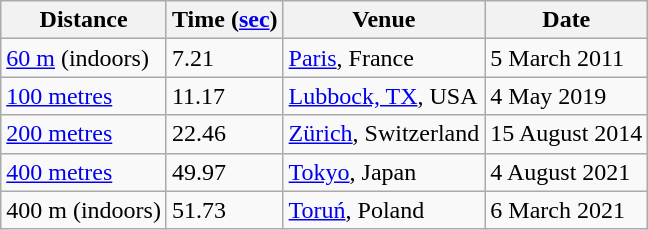<table class="wikitable">
<tr>
<th>Distance</th>
<th>Time (<a href='#'>sec</a>)</th>
<th>Venue</th>
<th>Date</th>
</tr>
<tr>
<td><a href='#'>60 m</a> (indoors)</td>
<td>7.21</td>
<td><a href='#'>Paris</a>, France</td>
<td>5 March 2011</td>
</tr>
<tr>
<td><a href='#'>100 metres</a></td>
<td>11.17</td>
<td><a href='#'>Lubbock, TX</a>, USA</td>
<td>4 May 2019</td>
</tr>
<tr>
<td><a href='#'>200 metres</a></td>
<td>22.46</td>
<td><a href='#'>Zürich</a>, Switzerland</td>
<td>15 August 2014</td>
</tr>
<tr>
<td><a href='#'>400 metres</a></td>
<td>49.97</td>
<td><a href='#'>Tokyo</a>, Japan</td>
<td>4 August 2021</td>
</tr>
<tr>
<td>400 m (indoors)</td>
<td>51.73</td>
<td><a href='#'>Toruń</a>, Poland</td>
<td>6 March 2021</td>
</tr>
</table>
